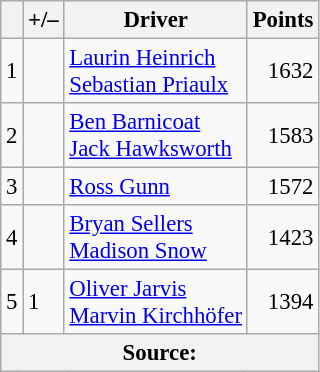<table class="wikitable" style="font-size: 95%;">
<tr>
<th scope="col"></th>
<th scope="col">+/–</th>
<th scope="col">Driver</th>
<th scope="col">Points</th>
</tr>
<tr>
<td align=center>1</td>
<td align=left></td>
<td> <a href='#'>Laurin Heinrich</a><br> <a href='#'>Sebastian Priaulx</a></td>
<td align=right>1632</td>
</tr>
<tr>
<td align=center>2</td>
<td align=left></td>
<td> <a href='#'>Ben Barnicoat</a><br> <a href='#'>Jack Hawksworth</a></td>
<td align=right>1583</td>
</tr>
<tr>
<td align=center>3</td>
<td align=left></td>
<td> <a href='#'>Ross Gunn</a></td>
<td align=right>1572</td>
</tr>
<tr>
<td align=center>4</td>
<td align=left></td>
<td> <a href='#'>Bryan Sellers</a><br> <a href='#'>Madison Snow</a></td>
<td align=right>1423</td>
</tr>
<tr>
<td align=center>5</td>
<td align=left> 1</td>
<td> <a href='#'>Oliver Jarvis</a><br> <a href='#'>Marvin Kirchhöfer</a></td>
<td align=right>1394</td>
</tr>
<tr>
<th colspan=5>Source:</th>
</tr>
</table>
